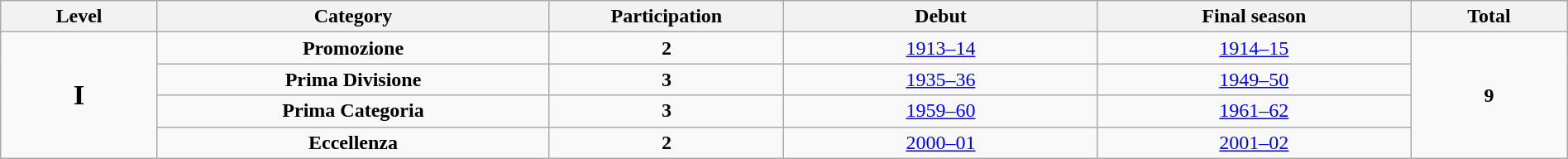<table class="wikitable center" width=100%>
<tr>
<th width="10%">Level</th>
<th width="25%">Category</th>
<th width="15%">Participation</th>
<th width="20%">Debut</th>
<th width="20%">Final season</th>
<th width="10%">Total</th>
</tr>
<tr>
<td align="center" rowspan="4"><big><big><strong>I</strong></big></big></td>
<td align="center"><strong>Promozione</strong></td>
<td align="center"><strong>2</strong></td>
<td align="center"><a href='#'>1913–14</a></td>
<td align="center"><a href='#'>1914–15</a></td>
<td align="center" rowspan="4"><strong>9</strong></td>
</tr>
<tr>
<td align="center"><strong>Prima Divisione</strong></td>
<td align="center"><strong>3</strong></td>
<td align="center"><a href='#'>1935–36</a></td>
<td align="center"><a href='#'>1949–50</a></td>
</tr>
<tr>
<td align="center"><strong>Prima Categoria</strong></td>
<td align="center"><strong>3</strong></td>
<td align="center"><a href='#'>1959–60</a></td>
<td align="center"><a href='#'>1961–62</a></td>
</tr>
<tr>
<td align="center"><strong>Eccellenza</strong></td>
<td align="center"><strong>2</strong></td>
<td align="center"><a href='#'>2000–01</a></td>
<td align="center"><a href='#'>2001–02</a></td>
</tr>
</table>
